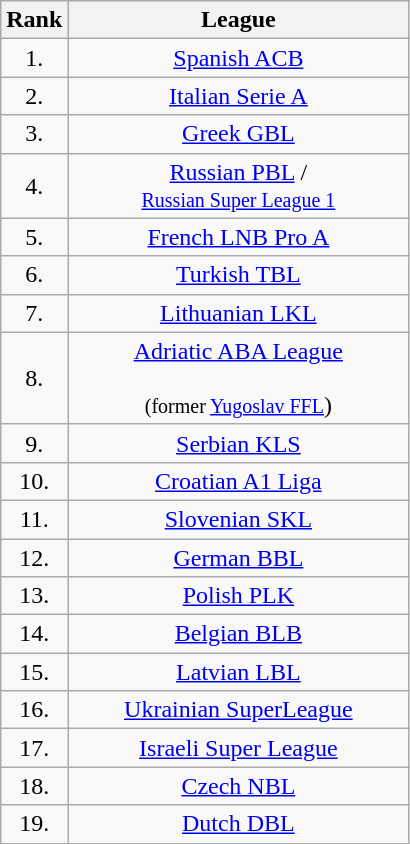<table class="wikitable" style="text-align:center;">
<tr>
<th>Rank</th>
<th width = 220px>League</th>
</tr>
<tr>
<td>1.</td>
<td> <a href='#'>Spanish ACB</a></td>
</tr>
<tr>
<td>2.</td>
<td> <a href='#'>Italian Serie A</a></td>
</tr>
<tr>
<td>3.</td>
<td> <a href='#'>Greek GBL</a></td>
</tr>
<tr>
<td>4.</td>
<td> <a href='#'>Russian PBL</a> /<br> <small> <a href='#'>Russian Super League 1</a></small><br></td>
</tr>
<tr>
<td>5.</td>
<td> <a href='#'>French LNB Pro A</a></td>
</tr>
<tr>
<td>6.</td>
<td> <a href='#'>Turkish TBL</a></td>
</tr>
<tr>
<td>7.</td>
<td> <a href='#'>Lithuanian LKL</a></td>
</tr>
<tr>
<td>8.</td>
<td><a href='#'>Adriatic ABA League</a> <br>       <br> <small>(former  <a href='#'>Yugoslav FFL</a></small>)<br></td>
</tr>
<tr>
<td>9.</td>
<td> <a href='#'>Serbian KLS</a></td>
</tr>
<tr>
<td>10.</td>
<td> <a href='#'>Croatian A1 Liga</a></td>
</tr>
<tr>
<td>11.</td>
<td> <a href='#'>Slovenian SKL</a></td>
</tr>
<tr>
<td>12.</td>
<td> <a href='#'>German BBL</a></td>
</tr>
<tr>
<td>13.</td>
<td> <a href='#'>Polish PLK</a></td>
</tr>
<tr>
<td>14.</td>
<td> <a href='#'>Belgian BLB</a></td>
</tr>
<tr>
<td>15.</td>
<td> <a href='#'>Latvian LBL</a></td>
</tr>
<tr>
<td>16.</td>
<td> <a href='#'>Ukrainian SuperLeague</a></td>
</tr>
<tr>
<td>17.</td>
<td> <a href='#'>Israeli Super League</a></td>
</tr>
<tr>
<td>18.</td>
<td> <a href='#'>Czech NBL</a></td>
</tr>
<tr>
<td>19.</td>
<td> <a href='#'>Dutch DBL</a></td>
</tr>
</table>
